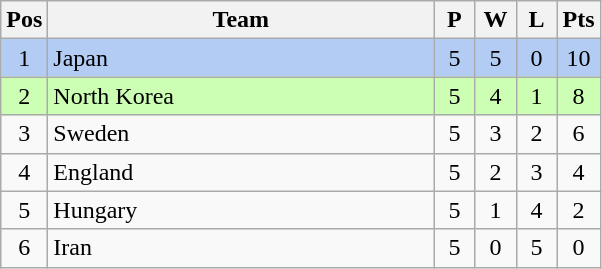<table class="wikitable" style="font-size: 100%">
<tr>
<th width=15>Pos</th>
<th width=250>Team</th>
<th width=20>P</th>
<th width=20>W</th>
<th width=20>L</th>
<th width=20>Pts</th>
</tr>
<tr align=center style="background: #b2ccf4;">
<td>1</td>
<td align="left"> Japan</td>
<td>5</td>
<td>5</td>
<td>0</td>
<td>10</td>
</tr>
<tr align=center style="background: #ccffb3;">
<td>2</td>
<td align="left"> North Korea</td>
<td>5</td>
<td>4</td>
<td>1</td>
<td>8</td>
</tr>
<tr align=center>
<td>3</td>
<td align="left"> Sweden</td>
<td>5</td>
<td>3</td>
<td>2</td>
<td>6</td>
</tr>
<tr align=center>
<td>4</td>
<td align="left"> England</td>
<td>5</td>
<td>2</td>
<td>3</td>
<td>4</td>
</tr>
<tr align=center>
<td>5</td>
<td align="left"> Hungary</td>
<td>5</td>
<td>1</td>
<td>4</td>
<td>2</td>
</tr>
<tr align=center>
<td>6</td>
<td align="left"> Iran</td>
<td>5</td>
<td>0</td>
<td>5</td>
<td>0</td>
</tr>
</table>
